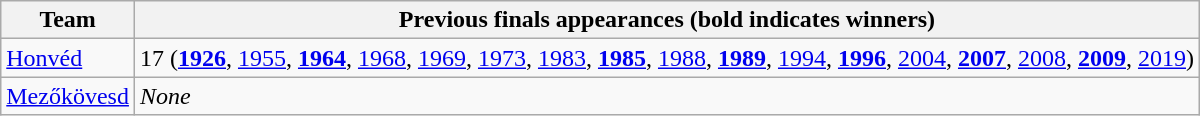<table class="wikitable">
<tr>
<th>Team</th>
<th>Previous finals appearances (bold indicates winners)</th>
</tr>
<tr>
<td><a href='#'>Honvéd</a></td>
<td>17 (<strong><a href='#'>1926</a></strong>, <a href='#'>1955</a>, <strong><a href='#'>1964</a></strong>, <a href='#'>1968</a>, <a href='#'>1969</a>,  <a href='#'>1973</a>, <a href='#'>1983</a>, <strong><a href='#'>1985</a></strong>, <a href='#'>1988</a>, <strong><a href='#'>1989</a></strong>, <a href='#'>1994</a>, <strong><a href='#'>1996</a></strong>, <a href='#'>2004</a>, <strong><a href='#'>2007</a></strong>, <a href='#'>2008</a>, <strong><a href='#'>2009</a></strong>, <a href='#'>2019</a>)</td>
</tr>
<tr>
<td><a href='#'>Mezőkövesd</a></td>
<td><em>None</em></td>
</tr>
</table>
